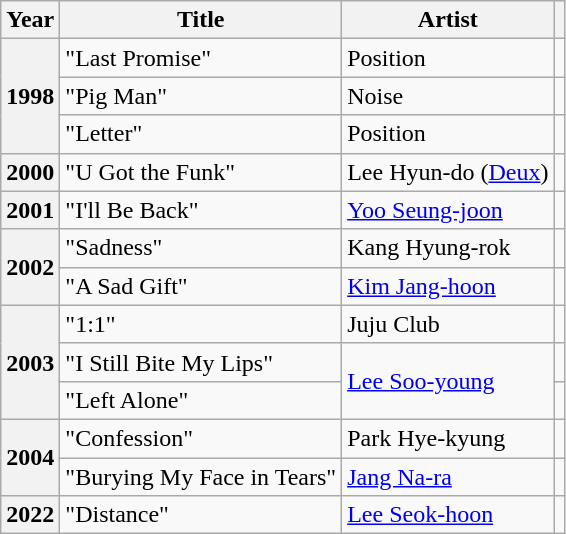<table class="wikitable plainrowheaders sortable">
<tr>
<th scope="col">Year</th>
<th scope="col">Title</th>
<th scope="col">Artist</th>
<th scope="col" class="unsortable"></th>
</tr>
<tr>
<th scope="row" rowspan="3">1998</th>
<td>"Last Promise"</td>
<td>Position</td>
<td></td>
</tr>
<tr>
<td>"Pig Man"</td>
<td>Noise</td>
<td></td>
</tr>
<tr>
<td>"Letter"</td>
<td>Position</td>
<td></td>
</tr>
<tr>
<th scope="row">2000</th>
<td>"U Got the Funk"</td>
<td>Lee Hyun-do (<a href='#'>Deux</a>)</td>
<td></td>
</tr>
<tr>
<th scope="row">2001</th>
<td>"I'll Be Back"</td>
<td><a href='#'>Yoo Seung-joon</a></td>
<td></td>
</tr>
<tr>
<th scope="row" rowspan="2">2002</th>
<td>"Sadness"</td>
<td>Kang Hyung-rok</td>
<td></td>
</tr>
<tr>
<td>"A Sad Gift"</td>
<td><a href='#'>Kim Jang-hoon</a></td>
<td></td>
</tr>
<tr>
<th scope="row" rowspan="3">2003</th>
<td>"1:1"</td>
<td>Juju Club</td>
<td></td>
</tr>
<tr>
<td>"I Still Bite My Lips"</td>
<td rowspan="2"><a href='#'>Lee Soo-young</a></td>
<td></td>
</tr>
<tr>
<td>"Left Alone"</td>
<td></td>
</tr>
<tr>
<th scope="row" rowspan="2">2004</th>
<td>"Confession"</td>
<td>Park Hye-kyung</td>
<td></td>
</tr>
<tr>
<td>"Burying My Face in Tears"</td>
<td><a href='#'>Jang Na-ra</a></td>
<td></td>
</tr>
<tr>
<th scope="row">2022</th>
<td>"Distance"</td>
<td><a href='#'>Lee Seok-hoon</a></td>
<td style="text-align:center"></td>
</tr>
</table>
